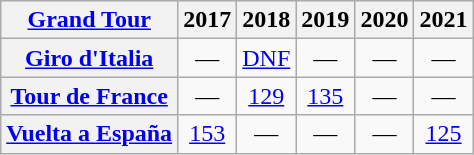<table class="wikitable plainrowheaders">
<tr>
<th scope="col"><a href='#'>Grand Tour</a></th>
<th scope="col">2017</th>
<th scope="col">2018</th>
<th scope="col">2019</th>
<th scope="col">2020</th>
<th scope="col">2021</th>
</tr>
<tr style="text-align:center;">
<th scope="row"> <a href='#'>Giro d'Italia</a></th>
<td>—</td>
<td><a href='#'>DNF</a></td>
<td>—</td>
<td>—</td>
<td>—</td>
</tr>
<tr style="text-align:center;">
<th scope="row"> <a href='#'>Tour de France</a></th>
<td>—</td>
<td><a href='#'>129</a></td>
<td><a href='#'>135</a></td>
<td>—</td>
<td>—</td>
</tr>
<tr style="text-align:center;">
<th scope="row"> <a href='#'>Vuelta a España</a></th>
<td><a href='#'>153</a></td>
<td>—</td>
<td>—</td>
<td>—</td>
<td><a href='#'>125</a></td>
</tr>
</table>
